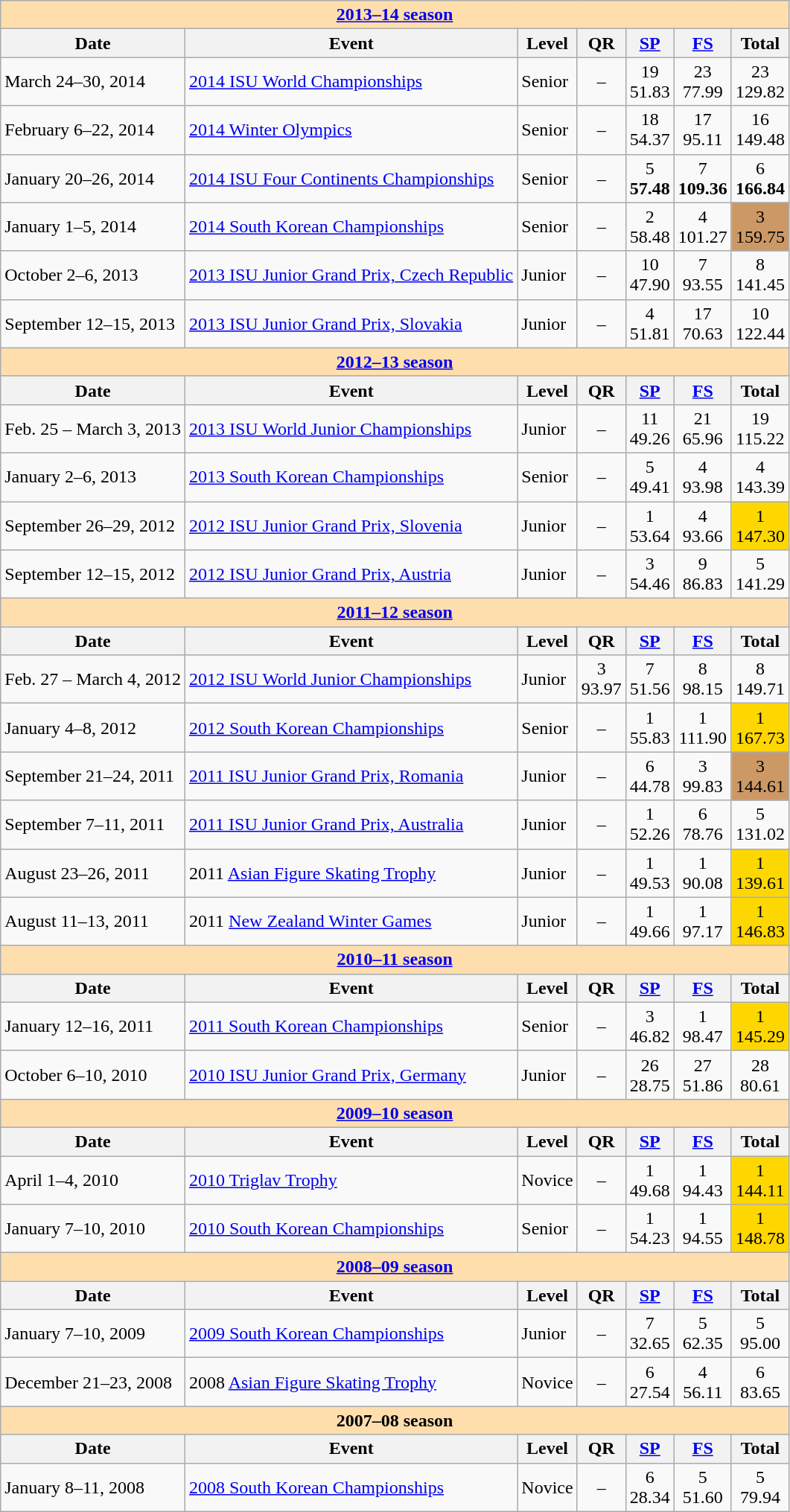<table class="wikitable">
<tr>
<td style="background-color: #ffdead;" colspan=7 align=center><strong><a href='#'>2013–14 season</a></strong></td>
</tr>
<tr>
<th>Date</th>
<th>Event</th>
<th>Level</th>
<th>QR</th>
<th><a href='#'>SP</a></th>
<th><a href='#'>FS</a></th>
<th>Total</th>
</tr>
<tr>
<td>March 24–30, 2014</td>
<td><a href='#'>2014 ISU World Championships</a></td>
<td>Senior</td>
<td align=center>–</td>
<td align=center>19 <br> 51.83</td>
<td align=center>23 <br> 77.99</td>
<td align=center>23 <br> 129.82</td>
</tr>
<tr>
<td>February 6–22, 2014</td>
<td><a href='#'>2014 Winter Olympics</a></td>
<td>Senior</td>
<td align=center>–</td>
<td align=center>18 <br> 54.37</td>
<td align=center>17 <br> 95.11</td>
<td align=center>16 <br> 149.48</td>
</tr>
<tr>
<td>January 20–26, 2014</td>
<td><a href='#'>2014 ISU Four Continents Championships</a></td>
<td>Senior</td>
<td align=center>–</td>
<td align=center>5 <br> <strong>57.48</strong></td>
<td align=center>7 <br> <strong>109.36</strong></td>
<td align=center>6 <br> <strong>166.84</strong></td>
</tr>
<tr>
<td>January 1–5, 2014</td>
<td><a href='#'>2014 South Korean Championships</a></td>
<td>Senior</td>
<td align=center>–</td>
<td align=center>2 <br> 58.48</td>
<td align=center>4 <br> 101.27</td>
<td align=center bgcolor=cc9966>3 <br> 159.75</td>
</tr>
<tr>
<td>October 2–6, 2013</td>
<td><a href='#'>2013 ISU Junior Grand Prix, Czech Republic</a></td>
<td>Junior</td>
<td align=center>–</td>
<td align=center>10 <br> 47.90</td>
<td align=center>7 <br> 93.55</td>
<td align=center>8 <br> 141.45</td>
</tr>
<tr>
<td>September 12–15, 2013</td>
<td><a href='#'>2013 ISU Junior Grand Prix, Slovakia</a></td>
<td>Junior</td>
<td align=center>–</td>
<td align=center>4 <br> 51.81</td>
<td align=center>17 <br> 70.63</td>
<td align=center>10 <br> 122.44</td>
</tr>
<tr>
<td style="background-color: #ffdead;" colspan=7 align=center><strong><a href='#'>2012–13 season</a></strong></td>
</tr>
<tr>
<th>Date</th>
<th>Event</th>
<th>Level</th>
<th>QR</th>
<th><a href='#'>SP</a></th>
<th><a href='#'>FS</a></th>
<th>Total</th>
</tr>
<tr>
<td>Feb. 25 – March 3, 2013</td>
<td><a href='#'>2013 ISU World Junior Championships</a></td>
<td>Junior</td>
<td align=center>–</td>
<td align=center>11 <br> 49.26</td>
<td align=center>21 <br> 65.96</td>
<td align=center>19 <br> 115.22</td>
</tr>
<tr>
<td>January 2–6, 2013</td>
<td><a href='#'>2013 South Korean Championships</a></td>
<td>Senior</td>
<td align=center>–</td>
<td align=center>5 <br> 49.41</td>
<td align=center>4 <br> 93.98</td>
<td align=center>4 <br> 143.39</td>
</tr>
<tr>
<td>September 26–29, 2012</td>
<td><a href='#'>2012 ISU Junior Grand Prix, Slovenia</a></td>
<td>Junior</td>
<td align=center>–</td>
<td align=center>1 <br> 53.64</td>
<td align=center>4 <br> 93.66</td>
<td align=center bgcolor=gold>1 <br> 147.30</td>
</tr>
<tr>
<td>September 12–15, 2012</td>
<td><a href='#'>2012 ISU Junior Grand Prix, Austria</a></td>
<td>Junior</td>
<td align=center>–</td>
<td align=center>3 <br> 54.46</td>
<td align=center>9 <br> 86.83</td>
<td align=center>5 <br> 141.29</td>
</tr>
<tr>
<td style="background-color: #ffdead;" colspan=7 align=center><strong><a href='#'>2011–12 season</a></strong></td>
</tr>
<tr>
<th>Date</th>
<th>Event</th>
<th>Level</th>
<th>QR</th>
<th><a href='#'>SP</a></th>
<th><a href='#'>FS</a></th>
<th>Total</th>
</tr>
<tr>
<td>Feb. 27 – March 4, 2012</td>
<td><a href='#'>2012 ISU World Junior Championships</a></td>
<td>Junior</td>
<td align=center>3 <br> 93.97</td>
<td align=center>7 <br> 51.56</td>
<td align=center>8 <br> 98.15</td>
<td align=center>8 <br> 149.71</td>
</tr>
<tr>
<td>January 4–8, 2012</td>
<td><a href='#'>2012 South Korean Championships</a></td>
<td>Senior</td>
<td align=center>–</td>
<td align=center>1 <br> 55.83</td>
<td align=center>1 <br> 111.90</td>
<td align=center bgcolor=gold>1 <br> 167.73</td>
</tr>
<tr>
<td>September 21–24, 2011</td>
<td><a href='#'>2011 ISU Junior Grand Prix, Romania</a></td>
<td>Junior</td>
<td align=center>–</td>
<td align=center>6 <br> 44.78</td>
<td align=center>3 <br> 99.83</td>
<td align=center bgcolor=cc9966>3 <br> 144.61</td>
</tr>
<tr>
<td>September 7–11, 2011</td>
<td><a href='#'>2011 ISU Junior Grand Prix, Australia</a></td>
<td>Junior</td>
<td align=center>–</td>
<td align=center>1 <br> 52.26</td>
<td align=center>6 <br> 78.76</td>
<td align=center>5 <br> 131.02</td>
</tr>
<tr>
<td>August 23–26, 2011</td>
<td>2011 <a href='#'>Asian Figure Skating Trophy</a></td>
<td>Junior</td>
<td align=center>–</td>
<td align=center>1 <br> 49.53</td>
<td align=center>1 <br> 90.08</td>
<td align=center bgcolor=gold>1 <br> 139.61</td>
</tr>
<tr>
<td>August 11–13, 2011</td>
<td>2011 <a href='#'>New Zealand Winter Games</a></td>
<td>Junior</td>
<td align=center>–</td>
<td align=center>1 <br> 49.66</td>
<td align=center>1 <br> 97.17</td>
<td align=center bgcolor=gold>1 <br> 146.83</td>
</tr>
<tr>
<td style="background-color: #ffdead;" colspan=7 align=center><strong><a href='#'>2010–11 season</a></strong></td>
</tr>
<tr>
<th>Date</th>
<th>Event</th>
<th>Level</th>
<th>QR</th>
<th><a href='#'>SP</a></th>
<th><a href='#'>FS</a></th>
<th>Total</th>
</tr>
<tr>
<td>January 12–16, 2011</td>
<td><a href='#'>2011 South Korean Championships</a></td>
<td>Senior</td>
<td align=center>–</td>
<td align=center>3 <br> 46.82</td>
<td align=center>1 <br> 98.47</td>
<td align=center bgcolor=gold>1 <br> 145.29</td>
</tr>
<tr>
<td>October 6–10, 2010</td>
<td><a href='#'>2010 ISU Junior Grand Prix, Germany</a></td>
<td>Junior</td>
<td align=center>–</td>
<td align=center>26 <br> 28.75</td>
<td align=center>27 <br> 51.86</td>
<td align=center>28 <br> 80.61</td>
</tr>
<tr>
<td style="background-color: #ffdead;" colspan=7 align=center><strong><a href='#'>2009–10 season</a></strong></td>
</tr>
<tr>
<th>Date</th>
<th>Event</th>
<th>Level</th>
<th>QR</th>
<th><a href='#'>SP</a></th>
<th><a href='#'>FS</a></th>
<th>Total</th>
</tr>
<tr>
<td>April 1–4, 2010</td>
<td><a href='#'>2010 Triglav Trophy</a></td>
<td>Novice</td>
<td align=center>–</td>
<td align=center>1 <br> 49.68</td>
<td align=center>1 <br> 94.43</td>
<td align=center bgcolor=gold>1 <br> 144.11</td>
</tr>
<tr>
<td>January 7–10, 2010</td>
<td><a href='#'>2010 South Korean Championships</a></td>
<td>Senior</td>
<td align=center>–</td>
<td align=center>1 <br> 54.23</td>
<td align=center>1 <br> 94.55</td>
<td align=center bgcolor=gold>1 <br> 148.78</td>
</tr>
<tr>
<td style="background-color: #ffdead;" colspan=7 align=center><strong><a href='#'>2008–09 season</a></strong></td>
</tr>
<tr>
<th>Date</th>
<th>Event</th>
<th>Level</th>
<th>QR</th>
<th><a href='#'>SP</a></th>
<th><a href='#'>FS</a></th>
<th>Total</th>
</tr>
<tr>
<td>January 7–10, 2009</td>
<td><a href='#'>2009 South Korean Championships</a></td>
<td>Junior</td>
<td align=center>–</td>
<td align=center>7 <br> 32.65</td>
<td align=center>5 <br> 62.35</td>
<td align=center>5 <br> 95.00</td>
</tr>
<tr>
<td>December 21–23, 2008</td>
<td>2008 <a href='#'>Asian Figure Skating Trophy</a></td>
<td>Novice</td>
<td align=center>–</td>
<td align=center>6 <br> 27.54</td>
<td align=center>4 <br> 56.11</td>
<td align=center>6 <br> 83.65</td>
</tr>
<tr>
<td style="background-color: #ffdead;" colspan=7 align=center><strong>2007–08 season</strong></td>
</tr>
<tr>
<th>Date</th>
<th>Event</th>
<th>Level</th>
<th>QR</th>
<th><a href='#'>SP</a></th>
<th><a href='#'>FS</a></th>
<th>Total</th>
</tr>
<tr>
<td>January 8–11, 2008</td>
<td><a href='#'>2008 South Korean Championships</a></td>
<td>Novice</td>
<td align=center>–</td>
<td align=center>6 <br> 28.34</td>
<td align=center>5 <br> 51.60</td>
<td align=center>5 <br> 79.94</td>
</tr>
</table>
